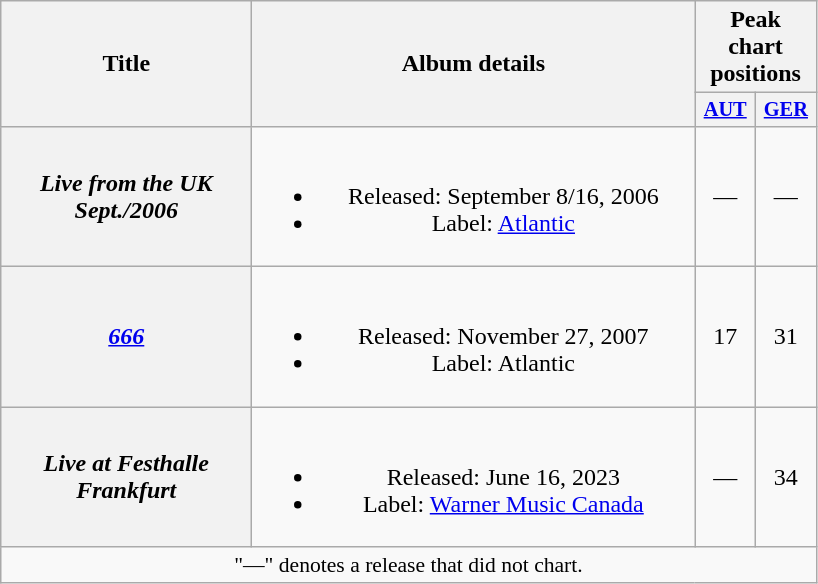<table class="wikitable plainrowheaders" style="text-align:center;">
<tr>
<th scope="col" rowspan="2" style="width:10em;">Title</th>
<th scope="col" rowspan="2" style="width:18em;">Album details</th>
<th scope="col" colspan="2">Peak chart positions</th>
</tr>
<tr>
<th style="width:2.5em;font-size:85%"><a href='#'>AUT</a><br></th>
<th style="width:2.5em;font-size:85%"><a href='#'>GER</a><br></th>
</tr>
<tr>
<th scope="row"><em>Live from the UK Sept./2006</em></th>
<td><br><ul><li>Released: September 8/16, 2006</li><li>Label: <a href='#'>Atlantic</a></li></ul></td>
<td>—</td>
<td>—</td>
</tr>
<tr>
<th scope="row"><em><a href='#'>666</a></em></th>
<td><br><ul><li>Released: November 27, 2007</li><li>Label: Atlantic</li></ul></td>
<td>17</td>
<td>31</td>
</tr>
<tr>
<th scope="row"><em>Live at Festhalle Frankfurt</em></th>
<td><br><ul><li>Released: June 16, 2023</li><li>Label: <a href='#'>Warner Music Canada</a></li></ul></td>
<td>—</td>
<td>34</td>
</tr>
<tr>
<td colspan="15" style="text-align:center; font-size:90%">"—" denotes a release that did not chart.</td>
</tr>
</table>
